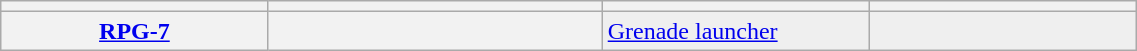<table class="wikitable" style="width:60%;">
<tr>
<th style="width:12%;"></th>
<th style="width:15%;"></th>
<th style="width:12%;"></th>
<th style="width:12%;"></th>
</tr>
<tr style="background:#efefef; color:black">
<th><a href='#'>RPG-7</a></th>
<th></th>
<td><a href='#'>Grenade launcher</a></td>
<td></td>
</tr>
</table>
